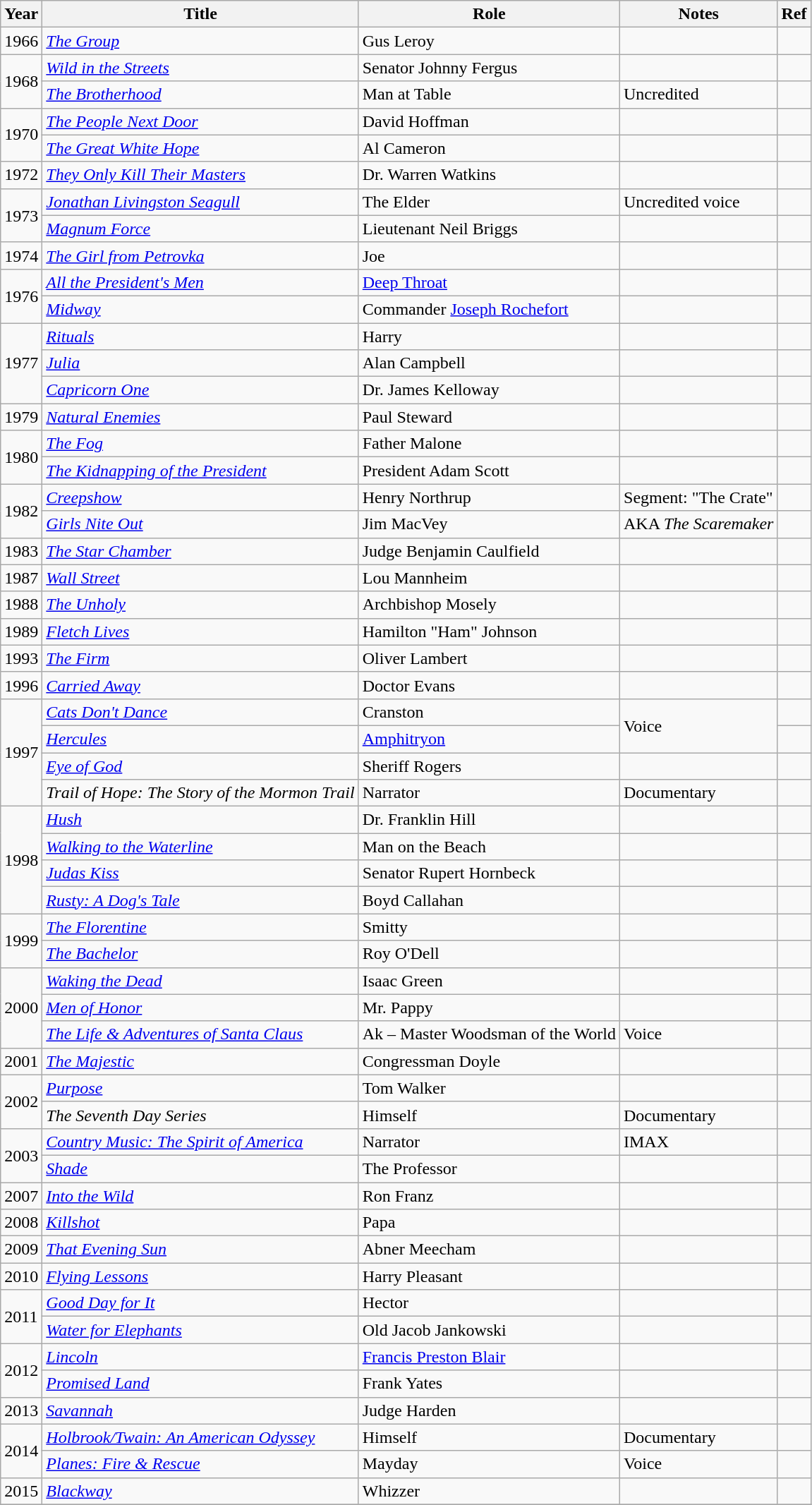<table class="wikitable sortable">
<tr>
<th>Year</th>
<th>Title</th>
<th>Role</th>
<th>Notes</th>
<th>Ref</th>
</tr>
<tr>
<td>1966</td>
<td><em><a href='#'>The Group</a></em></td>
<td>Gus Leroy</td>
<td></td>
<td></td>
</tr>
<tr>
<td rowspan=2>1968</td>
<td><em><a href='#'>Wild in the Streets</a></em></td>
<td>Senator Johnny Fergus</td>
<td></td>
<td></td>
</tr>
<tr>
<td><em><a href='#'>The Brotherhood</a></em></td>
<td>Man at Table</td>
<td>Uncredited</td>
<td></td>
</tr>
<tr>
<td rowspan=2>1970</td>
<td><em><a href='#'>The People Next Door</a></em></td>
<td>David Hoffman</td>
<td></td>
<td></td>
</tr>
<tr>
<td><em><a href='#'>The Great White Hope</a></em></td>
<td>Al Cameron</td>
<td></td>
<td></td>
</tr>
<tr>
<td>1972</td>
<td><em><a href='#'>They Only Kill Their Masters</a></em></td>
<td>Dr. Warren Watkins</td>
<td></td>
<td></td>
</tr>
<tr>
<td rowspan=2>1973</td>
<td><em><a href='#'>Jonathan Livingston Seagull</a></em></td>
<td>The Elder</td>
<td>Uncredited voice</td>
<td></td>
</tr>
<tr>
<td><em><a href='#'>Magnum Force</a></em></td>
<td>Lieutenant Neil Briggs</td>
<td></td>
<td></td>
</tr>
<tr>
<td>1974</td>
<td><em><a href='#'>The Girl from Petrovka</a></em></td>
<td>Joe</td>
<td></td>
<td></td>
</tr>
<tr>
<td rowspan=2>1976</td>
<td><em><a href='#'>All the President's Men</a></em></td>
<td><a href='#'>Deep Throat</a></td>
<td></td>
<td></td>
</tr>
<tr>
<td><em><a href='#'>Midway</a></em></td>
<td>Commander <a href='#'>Joseph Rochefort</a></td>
<td></td>
<td></td>
</tr>
<tr>
<td rowspan=3>1977</td>
<td><em><a href='#'>Rituals</a></em></td>
<td>Harry</td>
<td></td>
<td></td>
</tr>
<tr>
<td><em><a href='#'>Julia</a></em></td>
<td>Alan Campbell</td>
<td></td>
<td></td>
</tr>
<tr>
<td><em><a href='#'>Capricorn One</a></em></td>
<td>Dr. James Kelloway</td>
<td></td>
<td></td>
</tr>
<tr>
<td>1979</td>
<td><em><a href='#'>Natural Enemies</a></em></td>
<td>Paul Steward</td>
<td></td>
<td></td>
</tr>
<tr>
<td rowspan=2>1980</td>
<td><em><a href='#'>The Fog</a></em></td>
<td>Father Malone</td>
<td></td>
<td></td>
</tr>
<tr>
<td><em><a href='#'>The Kidnapping of the President</a></em></td>
<td>President Adam Scott</td>
<td></td>
<td></td>
</tr>
<tr>
<td rowspan=2>1982</td>
<td><em><a href='#'>Creepshow</a></em></td>
<td>Henry Northrup</td>
<td>Segment: "The Crate"</td>
<td></td>
</tr>
<tr>
<td><em><a href='#'>Girls Nite Out</a></em></td>
<td>Jim MacVey</td>
<td>AKA <em>The Scaremaker</em></td>
<td></td>
</tr>
<tr>
<td>1983</td>
<td><em><a href='#'>The Star Chamber</a></em></td>
<td>Judge Benjamin Caulfield</td>
<td></td>
<td></td>
</tr>
<tr>
<td>1987</td>
<td><em><a href='#'>Wall Street</a></em></td>
<td>Lou Mannheim</td>
<td></td>
<td></td>
</tr>
<tr>
<td>1988</td>
<td><em><a href='#'>The Unholy</a></em></td>
<td>Archbishop Mosely</td>
<td></td>
<td></td>
</tr>
<tr>
<td>1989</td>
<td><em><a href='#'>Fletch Lives</a></em></td>
<td>Hamilton "Ham" Johnson</td>
<td></td>
<td></td>
</tr>
<tr>
<td>1993</td>
<td><em><a href='#'>The Firm</a></em></td>
<td>Oliver Lambert</td>
<td></td>
<td></td>
</tr>
<tr>
<td>1996</td>
<td><em><a href='#'>Carried Away</a></em></td>
<td>Doctor Evans</td>
<td></td>
<td></td>
</tr>
<tr>
<td rowspan=4>1997</td>
<td><em><a href='#'>Cats Don't Dance</a></em></td>
<td>Cranston</td>
<td rowspan=2>Voice</td>
<td></td>
</tr>
<tr>
<td><em><a href='#'>Hercules</a></em></td>
<td><a href='#'>Amphitryon</a></td>
<td></td>
</tr>
<tr>
<td><em><a href='#'>Eye of God</a></em></td>
<td>Sheriff Rogers</td>
<td></td>
<td></td>
</tr>
<tr>
<td><em>Trail of Hope: The Story of the Mormon Trail</em></td>
<td>Narrator</td>
<td>Documentary</td>
<td></td>
</tr>
<tr>
<td rowspan=4>1998</td>
<td><em><a href='#'>Hush</a></em></td>
<td>Dr. Franklin Hill</td>
<td></td>
<td></td>
</tr>
<tr>
<td><em><a href='#'>Walking to the Waterline</a></em></td>
<td>Man on the Beach</td>
<td></td>
<td></td>
</tr>
<tr>
<td><em><a href='#'>Judas Kiss</a></em></td>
<td>Senator Rupert Hornbeck</td>
<td></td>
<td></td>
</tr>
<tr>
<td><em><a href='#'>Rusty: A Dog's Tale</a></em></td>
<td>Boyd Callahan</td>
<td></td>
<td></td>
</tr>
<tr>
<td rowspan=2>1999</td>
<td><em><a href='#'>The Florentine</a></em></td>
<td>Smitty</td>
<td></td>
<td></td>
</tr>
<tr>
<td><em><a href='#'>The Bachelor</a></em></td>
<td>Roy O'Dell</td>
<td></td>
<td></td>
</tr>
<tr>
<td rowspan=3>2000</td>
<td><em><a href='#'>Waking the Dead</a></em></td>
<td>Isaac Green</td>
<td></td>
<td></td>
</tr>
<tr>
<td><em><a href='#'>Men of Honor</a></em></td>
<td>Mr. Pappy</td>
<td></td>
<td></td>
</tr>
<tr>
<td><em><a href='#'>The Life & Adventures of Santa Claus</a></em></td>
<td>Ak – Master Woodsman of the World</td>
<td>Voice</td>
<td></td>
</tr>
<tr>
<td>2001</td>
<td><em><a href='#'>The Majestic</a></em></td>
<td>Congressman Doyle</td>
<td></td>
<td></td>
</tr>
<tr>
<td rowspan=2>2002</td>
<td><em><a href='#'>Purpose</a></em></td>
<td>Tom Walker</td>
<td></td>
<td></td>
</tr>
<tr>
<td><em>The Seventh Day Series</em></td>
<td>Himself</td>
<td>Documentary</td>
<td></td>
</tr>
<tr>
<td rowspan=2>2003</td>
<td><em><a href='#'>Country Music: The Spirit of America</a></em></td>
<td>Narrator</td>
<td>IMAX</td>
<td></td>
</tr>
<tr>
<td><em><a href='#'>Shade</a></em></td>
<td>The Professor</td>
<td></td>
<td></td>
</tr>
<tr>
<td>2007</td>
<td><em><a href='#'>Into the Wild</a></em></td>
<td>Ron Franz</td>
<td></td>
<td></td>
</tr>
<tr>
<td>2008</td>
<td><em><a href='#'>Killshot</a></em></td>
<td>Papa</td>
<td></td>
<td></td>
</tr>
<tr>
<td>2009</td>
<td><em><a href='#'>That Evening Sun</a></em></td>
<td>Abner Meecham</td>
<td></td>
<td></td>
</tr>
<tr>
<td>2010</td>
<td><em><a href='#'>Flying Lessons</a></em></td>
<td>Harry Pleasant</td>
<td></td>
<td></td>
</tr>
<tr>
<td rowspan=2>2011</td>
<td><em><a href='#'>Good Day for It</a></em></td>
<td>Hector</td>
<td></td>
<td></td>
</tr>
<tr>
<td><em><a href='#'>Water for Elephants</a></em></td>
<td>Old Jacob Jankowski</td>
<td></td>
<td></td>
</tr>
<tr>
<td rowspan=2>2012</td>
<td><em><a href='#'>Lincoln</a></em></td>
<td><a href='#'>Francis Preston Blair</a></td>
<td></td>
<td></td>
</tr>
<tr>
<td><em><a href='#'>Promised Land</a></em></td>
<td>Frank Yates</td>
<td></td>
<td></td>
</tr>
<tr>
<td>2013</td>
<td><em><a href='#'>Savannah</a></em></td>
<td>Judge Harden</td>
<td></td>
<td></td>
</tr>
<tr>
<td rowspan=2>2014</td>
<td><em><a href='#'>Holbrook/Twain: An American Odyssey</a></em></td>
<td>Himself</td>
<td>Documentary</td>
<td></td>
</tr>
<tr>
<td><em><a href='#'>Planes: Fire & Rescue</a></em></td>
<td>Mayday</td>
<td>Voice</td>
<td></td>
</tr>
<tr>
<td>2015</td>
<td><em><a href='#'>Blackway</a></em></td>
<td>Whizzer</td>
<td></td>
<td></td>
</tr>
<tr>
</tr>
</table>
